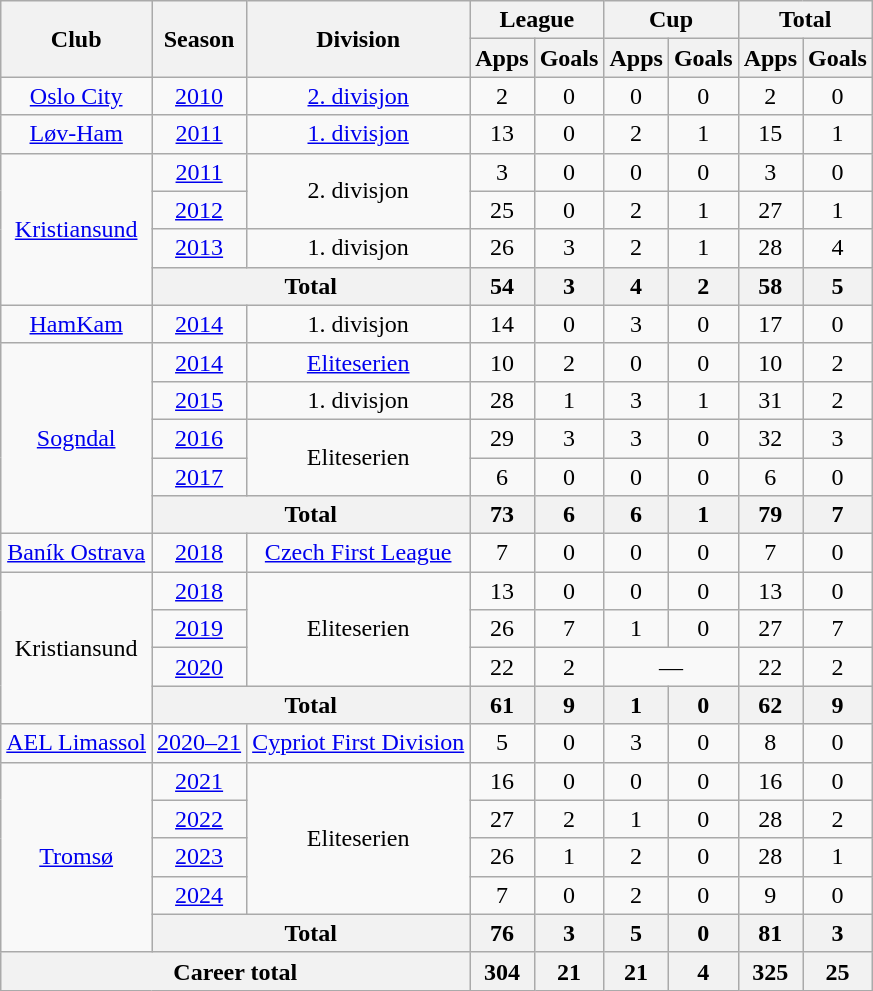<table class="wikitable" style="text-align: center;">
<tr>
<th rowspan=2>Club</th>
<th rowspan=2>Season</th>
<th rowspan=2>Division</th>
<th colspan=2>League</th>
<th colspan=2>Cup</th>
<th colspan=2>Total</th>
</tr>
<tr>
<th>Apps</th>
<th>Goals</th>
<th>Apps</th>
<th>Goals</th>
<th>Apps</th>
<th>Goals</th>
</tr>
<tr>
<td><a href='#'>Oslo City</a></td>
<td><a href='#'>2010</a></td>
<td><a href='#'>2. divisjon</a></td>
<td>2</td>
<td>0</td>
<td>0</td>
<td>0</td>
<td>2</td>
<td>0</td>
</tr>
<tr>
<td><a href='#'>Løv-Ham</a></td>
<td><a href='#'>2011</a></td>
<td><a href='#'>1. divisjon</a></td>
<td>13</td>
<td>0</td>
<td>2</td>
<td>1</td>
<td>15</td>
<td>1</td>
</tr>
<tr>
<td rowspan="4"><a href='#'>Kristiansund</a></td>
<td><a href='#'>2011</a></td>
<td rowspan=2>2. divisjon</td>
<td>3</td>
<td>0</td>
<td>0</td>
<td>0</td>
<td>3</td>
<td>0</td>
</tr>
<tr>
<td><a href='#'>2012</a></td>
<td>25</td>
<td>0</td>
<td>2</td>
<td>1</td>
<td>27</td>
<td>1</td>
</tr>
<tr>
<td><a href='#'>2013</a></td>
<td>1. divisjon</td>
<td>26</td>
<td>3</td>
<td>2</td>
<td>1</td>
<td>28</td>
<td>4</td>
</tr>
<tr>
<th colspan=2>Total</th>
<th>54</th>
<th>3</th>
<th>4</th>
<th>2</th>
<th>58</th>
<th>5</th>
</tr>
<tr>
<td><a href='#'>HamKam</a></td>
<td><a href='#'>2014</a></td>
<td>1. divisjon</td>
<td>14</td>
<td>0</td>
<td>3</td>
<td>0</td>
<td>17</td>
<td>0</td>
</tr>
<tr>
<td rowspan=5><a href='#'>Sogndal</a></td>
<td><a href='#'>2014</a></td>
<td><a href='#'>Eliteserien</a></td>
<td>10</td>
<td>2</td>
<td>0</td>
<td>0</td>
<td>10</td>
<td>2</td>
</tr>
<tr>
<td><a href='#'>2015</a></td>
<td>1. divisjon</td>
<td>28</td>
<td>1</td>
<td>3</td>
<td>1</td>
<td>31</td>
<td>2</td>
</tr>
<tr>
<td><a href='#'>2016</a></td>
<td rowspan=2>Eliteserien</td>
<td>29</td>
<td>3</td>
<td>3</td>
<td>0</td>
<td>32</td>
<td>3</td>
</tr>
<tr>
<td><a href='#'>2017</a></td>
<td>6</td>
<td>0</td>
<td>0</td>
<td>0</td>
<td>6</td>
<td>0</td>
</tr>
<tr>
<th colspan=2>Total</th>
<th>73</th>
<th>6</th>
<th>6</th>
<th>1</th>
<th>79</th>
<th>7</th>
</tr>
<tr>
<td><a href='#'>Baník Ostrava</a></td>
<td><a href='#'>2018</a></td>
<td><a href='#'>Czech First League</a></td>
<td>7</td>
<td>0</td>
<td>0</td>
<td>0</td>
<td>7</td>
<td>0</td>
</tr>
<tr>
<td rowspan=4>Kristiansund</td>
<td><a href='#'>2018</a></td>
<td rowspan=3>Eliteserien</td>
<td>13</td>
<td>0</td>
<td>0</td>
<td>0</td>
<td>13</td>
<td>0</td>
</tr>
<tr>
<td><a href='#'>2019</a></td>
<td>26</td>
<td>7</td>
<td>1</td>
<td>0</td>
<td>27</td>
<td>7</td>
</tr>
<tr>
<td><a href='#'>2020</a></td>
<td>22</td>
<td>2</td>
<td colspan=2>—</td>
<td>22</td>
<td>2</td>
</tr>
<tr>
<th colspan=2>Total</th>
<th>61</th>
<th>9</th>
<th>1</th>
<th>0</th>
<th>62</th>
<th>9</th>
</tr>
<tr>
<td><a href='#'>AEL Limassol</a></td>
<td><a href='#'>2020–21</a></td>
<td><a href='#'>Cypriot First Division</a></td>
<td>5</td>
<td>0</td>
<td>3</td>
<td>0</td>
<td>8</td>
<td>0</td>
</tr>
<tr>
<td rowspan=5><a href='#'>Tromsø</a></td>
<td><a href='#'>2021</a></td>
<td rowspan=4>Eliteserien</td>
<td>16</td>
<td>0</td>
<td>0</td>
<td>0</td>
<td>16</td>
<td>0</td>
</tr>
<tr>
<td><a href='#'>2022</a></td>
<td>27</td>
<td>2</td>
<td>1</td>
<td>0</td>
<td>28</td>
<td>2</td>
</tr>
<tr>
<td><a href='#'>2023</a></td>
<td>26</td>
<td>1</td>
<td>2</td>
<td>0</td>
<td>28</td>
<td>1</td>
</tr>
<tr>
<td><a href='#'>2024</a></td>
<td>7</td>
<td>0</td>
<td>2</td>
<td>0</td>
<td>9</td>
<td>0</td>
</tr>
<tr>
<th colspan=2>Total</th>
<th>76</th>
<th>3</th>
<th>5</th>
<th>0</th>
<th>81</th>
<th>3</th>
</tr>
<tr>
<th colspan=3>Career total</th>
<th>304</th>
<th>21</th>
<th>21</th>
<th>4</th>
<th>325</th>
<th>25</th>
</tr>
</table>
